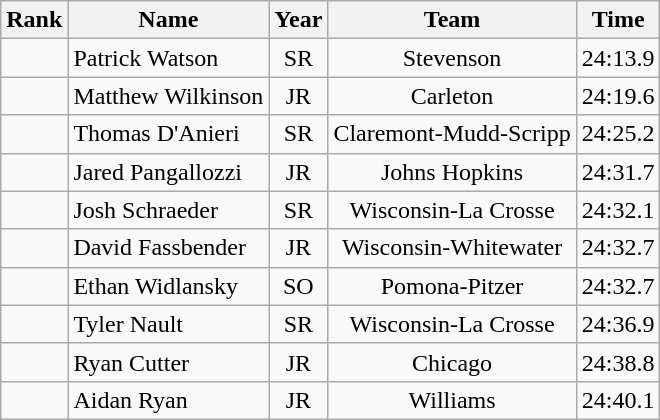<table class="wikitable sortable" style="text-align:center">
<tr>
<th>Rank</th>
<th>Name</th>
<th>Year</th>
<th>Team</th>
<th>Time</th>
</tr>
<tr>
<td></td>
<td align=left>Patrick Watson</td>
<td>SR</td>
<td>Stevenson</td>
<td>24:13.9</td>
</tr>
<tr>
<td></td>
<td align=left>Matthew Wilkinson</td>
<td>JR</td>
<td>Carleton</td>
<td>24:19.6</td>
</tr>
<tr>
<td></td>
<td align=left>Thomas D'Anieri</td>
<td>SR</td>
<td>Claremont-Mudd-Scripp</td>
<td>24:25.2</td>
</tr>
<tr>
<td></td>
<td align=left>Jared Pangallozzi</td>
<td>JR</td>
<td>Johns Hopkins</td>
<td>24:31.7</td>
</tr>
<tr>
<td></td>
<td align=left>Josh Schraeder</td>
<td>SR</td>
<td>Wisconsin-La Crosse</td>
<td>24:32.1</td>
</tr>
<tr>
<td></td>
<td align=left>David Fassbender</td>
<td>JR</td>
<td>Wisconsin-Whitewater</td>
<td>24:32.7</td>
</tr>
<tr>
<td></td>
<td align=left>Ethan Widlansky</td>
<td>SO</td>
<td>Pomona-Pitzer</td>
<td>24:32.7</td>
</tr>
<tr>
<td></td>
<td align=left>Tyler Nault</td>
<td>SR</td>
<td>Wisconsin-La Crosse</td>
<td>24:36.9</td>
</tr>
<tr>
<td></td>
<td align=left>Ryan Cutter</td>
<td>JR</td>
<td>Chicago</td>
<td>24:38.8</td>
</tr>
<tr>
<td></td>
<td align=left>Aidan Ryan</td>
<td>JR</td>
<td>Williams</td>
<td>24:40.1</td>
</tr>
</table>
